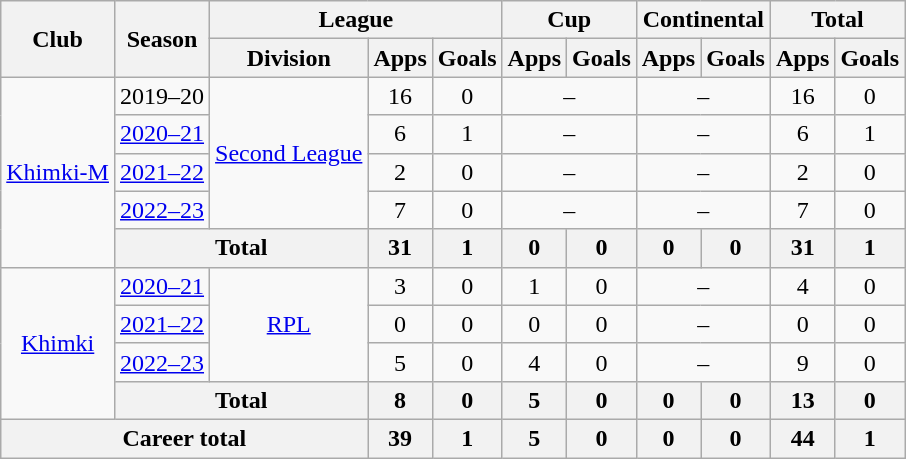<table class="wikitable" style="text-align: center;">
<tr>
<th rowspan=2>Club</th>
<th rowspan=2>Season</th>
<th colspan=3>League</th>
<th colspan=2>Cup</th>
<th colspan=2>Continental</th>
<th colspan=2>Total</th>
</tr>
<tr>
<th>Division</th>
<th>Apps</th>
<th>Goals</th>
<th>Apps</th>
<th>Goals</th>
<th>Apps</th>
<th>Goals</th>
<th>Apps</th>
<th>Goals</th>
</tr>
<tr>
<td rowspan="5"><a href='#'>Khimki-M</a></td>
<td>2019–20</td>
<td rowspan="4"><a href='#'>Second League</a></td>
<td>16</td>
<td>0</td>
<td colspan=2>–</td>
<td colspan=2>–</td>
<td>16</td>
<td>0</td>
</tr>
<tr>
<td><a href='#'>2020–21</a></td>
<td>6</td>
<td>1</td>
<td colspan=2>–</td>
<td colspan=2>–</td>
<td>6</td>
<td>1</td>
</tr>
<tr>
<td><a href='#'>2021–22</a></td>
<td>2</td>
<td>0</td>
<td colspan=2>–</td>
<td colspan=2>–</td>
<td>2</td>
<td>0</td>
</tr>
<tr>
<td><a href='#'>2022–23</a></td>
<td>7</td>
<td>0</td>
<td colspan=2>–</td>
<td colspan=2>–</td>
<td>7</td>
<td>0</td>
</tr>
<tr>
<th colspan=2>Total</th>
<th>31</th>
<th>1</th>
<th>0</th>
<th>0</th>
<th>0</th>
<th>0</th>
<th>31</th>
<th>1</th>
</tr>
<tr>
<td rowspan="4"><a href='#'>Khimki</a></td>
<td><a href='#'>2020–21</a></td>
<td rowspan="3"><a href='#'>RPL</a></td>
<td>3</td>
<td>0</td>
<td>1</td>
<td>0</td>
<td colspan=2>–</td>
<td>4</td>
<td>0</td>
</tr>
<tr>
<td><a href='#'>2021–22</a></td>
<td>0</td>
<td>0</td>
<td>0</td>
<td>0</td>
<td colspan=2>–</td>
<td>0</td>
<td>0</td>
</tr>
<tr>
<td><a href='#'>2022–23</a></td>
<td>5</td>
<td>0</td>
<td>4</td>
<td>0</td>
<td colspan=2>–</td>
<td>9</td>
<td>0</td>
</tr>
<tr>
<th colspan=2>Total</th>
<th>8</th>
<th>0</th>
<th>5</th>
<th>0</th>
<th>0</th>
<th>0</th>
<th>13</th>
<th>0</th>
</tr>
<tr>
<th colspan=3>Career total</th>
<th>39</th>
<th>1</th>
<th>5</th>
<th>0</th>
<th>0</th>
<th>0</th>
<th>44</th>
<th>1</th>
</tr>
</table>
